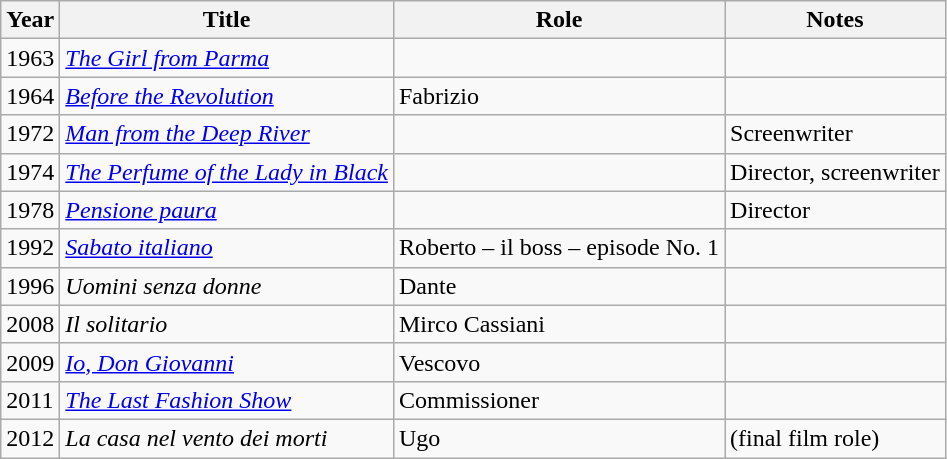<table class="wikitable sortable">
<tr>
<th>Year</th>
<th>Title</th>
<th>Role</th>
<th class="unsortable">Notes</th>
</tr>
<tr>
<td>1963</td>
<td><em><a href='#'>The Girl from Parma</a></em></td>
<td></td>
<td></td>
</tr>
<tr>
<td>1964</td>
<td><em><a href='#'>Before the Revolution</a></em></td>
<td>Fabrizio</td>
<td></td>
</tr>
<tr>
<td>1972</td>
<td><em><a href='#'>Man from the Deep River</a></em></td>
<td></td>
<td>Screenwriter</td>
</tr>
<tr>
<td>1974</td>
<td><em><a href='#'>The Perfume of the Lady in Black</a></em></td>
<td></td>
<td>Director, screenwriter</td>
</tr>
<tr>
<td>1978</td>
<td><em><a href='#'>Pensione paura</a></em></td>
<td></td>
<td>Director</td>
</tr>
<tr>
<td>1992</td>
<td><em><a href='#'>Sabato italiano</a></em></td>
<td>Roberto – il boss – episode No. 1</td>
<td></td>
</tr>
<tr>
<td>1996</td>
<td><em>Uomini senza donne</em></td>
<td>Dante</td>
<td></td>
</tr>
<tr>
<td>2008</td>
<td><em>Il solitario</em></td>
<td>Mirco Cassiani</td>
<td></td>
</tr>
<tr>
<td>2009</td>
<td><em><a href='#'>Io, Don Giovanni</a></em></td>
<td>Vescovo</td>
<td></td>
</tr>
<tr>
<td>2011</td>
<td><em><a href='#'>The Last Fashion Show</a></em></td>
<td>Commissioner</td>
<td></td>
</tr>
<tr>
<td>2012</td>
<td><em>La casa nel vento dei morti</em></td>
<td>Ugo</td>
<td>(final film role)</td>
</tr>
</table>
